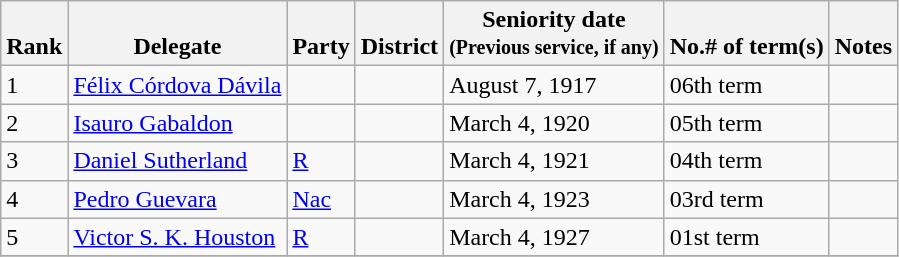<table class="wikitable sortable">
<tr valign=bottom>
<th>Rank</th>
<th>Delegate</th>
<th>Party</th>
<th>District</th>
<th>Seniority date<br><small>(Previous service, if any)</small><br></th>
<th>No.# of term(s)</th>
<th>Notes</th>
</tr>
<tr>
<td>1</td>
<td><a href='#'>Félix Córdova Dávila</a></td>
<td></td>
<td></td>
<td>August 7, 1917</td>
<td>06th term</td>
<td></td>
</tr>
<tr>
<td>2</td>
<td><a href='#'>Isauro Gabaldon</a></td>
<td></td>
<td></td>
<td>March 4, 1920</td>
<td>05th term</td>
<td></td>
</tr>
<tr>
<td>3</td>
<td><a href='#'>Daniel Sutherland</a></td>
<td><a href='#'>R</a></td>
<td></td>
<td>March 4, 1921</td>
<td>04th term</td>
<td></td>
</tr>
<tr>
<td>4</td>
<td><a href='#'>Pedro Guevara</a></td>
<td><a href='#'>Nac</a></td>
<td></td>
<td>March 4, 1923</td>
<td>03rd term</td>
<td></td>
</tr>
<tr>
<td>5</td>
<td><a href='#'>Victor S. K. Houston</a></td>
<td><a href='#'>R</a></td>
<td></td>
<td>March 4, 1927</td>
<td>01st term</td>
<td></td>
</tr>
<tr>
</tr>
</table>
